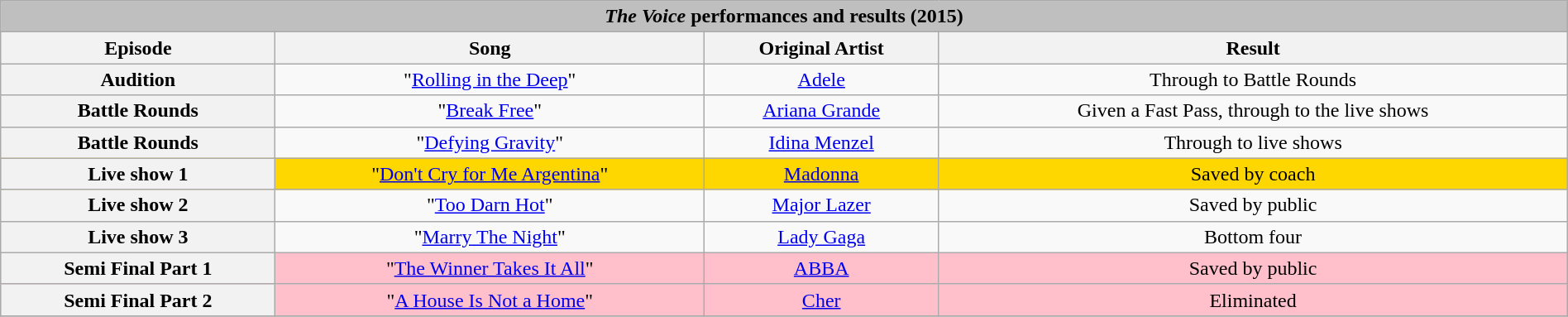<table class="wikitable collapsible collapsed" style="width:100%; margin:1em auto 1em auto; text-align:center;">
<tr>
<th colspan="4" style="background:#BFBFBF;"><em>The Voice</em> performances and results (2015)</th>
</tr>
<tr>
<th scope="col">Episode</th>
<th scope="col">Song</th>
<th scope="col">Original Artist</th>
<th scope="col">Result</th>
</tr>
<tr>
<th>Audition</th>
<td>"<a href='#'>Rolling in the Deep</a>"</td>
<td><a href='#'>Adele</a></td>
<td>Through to Battle Rounds</td>
</tr>
<tr>
<th>Battle Rounds</th>
<td>"<a href='#'>Break Free</a>"</td>
<td><a href='#'>Ariana Grande</a></td>
<td>Given a Fast Pass, through to the live shows</td>
</tr>
<tr>
<th>Battle Rounds</th>
<td>"<a href='#'>Defying Gravity</a>"</td>
<td><a href='#'>Idina Menzel</a></td>
<td>Through to live shows</td>
</tr>
<tr style="background:gold;">
<th>Live show 1</th>
<td>"<a href='#'>Don't Cry for Me Argentina</a>"</td>
<td><a href='#'>Madonna</a></td>
<td>Saved by coach</td>
</tr>
<tr>
<th>Live show 2</th>
<td>"<a href='#'>Too Darn Hot</a>"</td>
<td><a href='#'>Major Lazer</a></td>
<td>Saved by public</td>
</tr>
<tr>
<th>Live show 3</th>
<td>"<a href='#'>Marry The Night</a>"</td>
<td><a href='#'>Lady Gaga</a></td>
<td>Bottom four</td>
</tr>
<tr style="background:pink;">
<th>Semi Final Part 1</th>
<td>"<a href='#'>The Winner Takes It All</a>"</td>
<td><a href='#'>ABBA</a></td>
<td>Saved by public</td>
</tr>
<tr style="background:pink;">
<th>Semi Final Part 2</th>
<td>"<a href='#'>A House Is Not a Home</a>"</td>
<td><a href='#'>Cher</a></td>
<td>Eliminated</td>
</tr>
<tr>
</tr>
</table>
